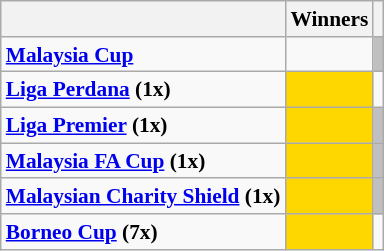<table class="wikitable" style="font-size:89%;">
<tr>
<th Align=Left></th>
<th Align=Left>Winners</th>
<th Align=Left></th>
</tr>
<tr>
<td VAlign=Top><strong><a href='#'>Malaysia Cup</a></strong></td>
<td VAlign=Top></td>
<td bgcolor=silver></td>
</tr>
<tr>
<td VAlign=Top><strong><a href='#'>Liga Perdana</a> (1x)</strong></td>
<td bgcolor=gold></td>
<td VAlign=Top></td>
</tr>
<tr>
<td VAlign=Top><strong><a href='#'>Liga Premier</a> (1x)</strong></td>
<td bgcolor=gold></td>
<td bgcolor=silver></td>
</tr>
<tr>
<td VAlign=Top><strong><a href='#'>Malaysia FA Cup</a> (1x)</strong></td>
<td bgcolor=gold></td>
<td bgcolor=silver></td>
</tr>
<tr>
<td VAlign=Top><strong><a href='#'>Malaysian Charity Shield</a> (1x)</strong></td>
<td bgcolor=gold></td>
<td bgcolor=silver></td>
</tr>
<tr>
<td VAlign=Top><strong><a href='#'>Borneo Cup</a> (7x)</strong></td>
<td bgcolor=gold></td>
<td VAlign=Top></td>
</tr>
</table>
